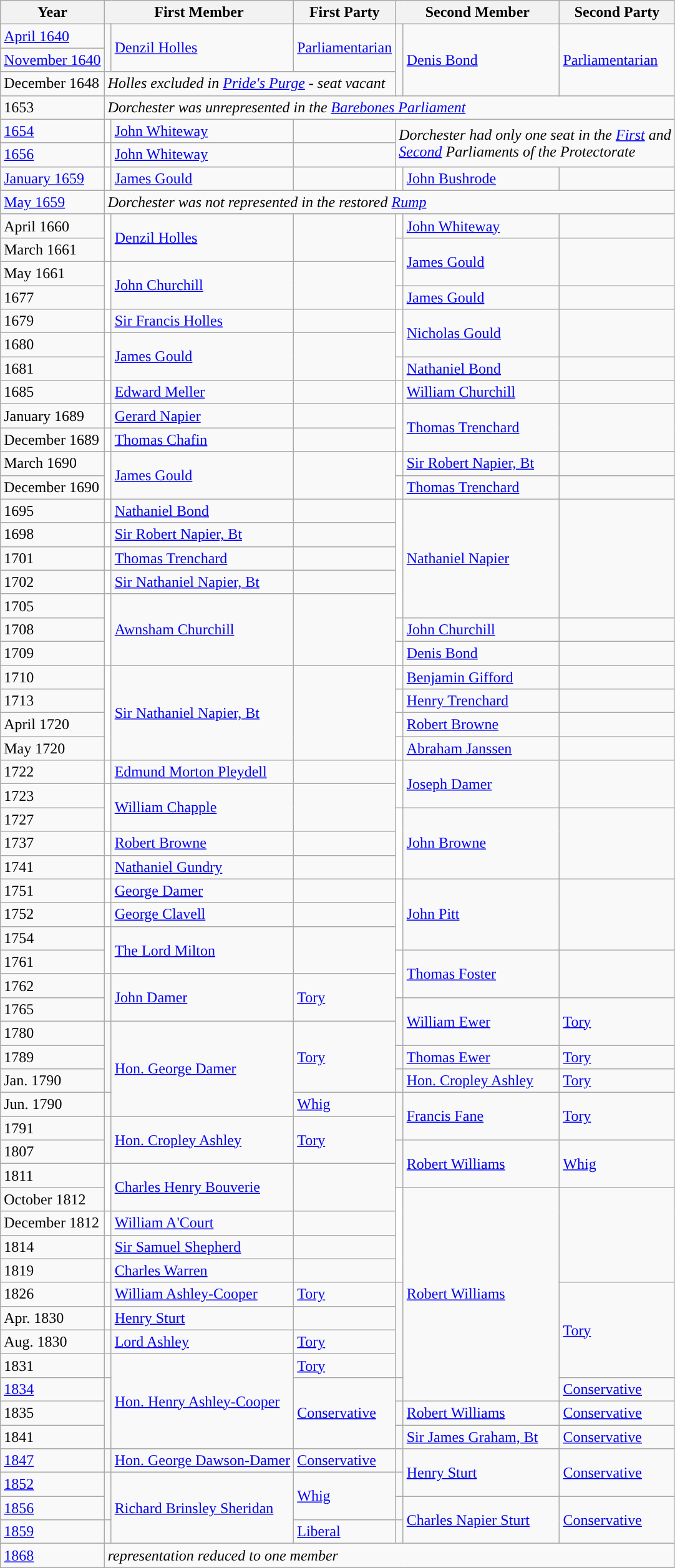<table class="wikitable">
<tr>
<th>Year</th>
<th colspan="2">First Member</th>
<th>First Party</th>
<th colspan="2">Second Member</th>
<th>Second Party</th>
</tr>
<tr>
<td><a href='#'>April 1640</a></td>
<td rowspan="2" style="color:inherit;background-color: "></td>
<td rowspan="2"><a href='#'>Denzil Holles</a></td>
<td rowspan="2"><a href='#'>Parliamentarian</a></td>
<td rowspan="3" style="color:inherit;background-color: "></td>
<td rowspan="3"><a href='#'>Denis Bond</a></td>
<td rowspan="3"><a href='#'>Parliamentarian</a></td>
</tr>
<tr>
<td><a href='#'>November 1640</a></td>
</tr>
<tr>
<td>December 1648</td>
<td colspan="3"><em>Holles excluded in <a href='#'>Pride's Purge</a> - seat vacant</em></td>
</tr>
<tr>
<td>1653</td>
<td colspan="6"><em>Dorchester was unrepresented in the <a href='#'>Barebones Parliament</a></em></td>
</tr>
<tr>
<td><a href='#'>1654</a></td>
<td style="color:inherit;background-color: white"></td>
<td><a href='#'>John Whiteway</a></td>
<td></td>
<td rowspan="2" colspan="3"><em>Dorchester had only one seat in the <a href='#'>First</a>  and <br><a href='#'>Second</a> Parliaments of the Protectorate</em></td>
</tr>
<tr>
<td><a href='#'>1656</a></td>
<td style="color:inherit;background-color: white"></td>
<td><a href='#'>John Whiteway</a></td>
<td></td>
</tr>
<tr>
<td><a href='#'>January 1659</a></td>
<td style="color:inherit;background-color: white"></td>
<td><a href='#'>James Gould</a></td>
<td></td>
<td style="color:inherit;background-color: white"></td>
<td><a href='#'>John Bushrode</a></td>
<td></td>
</tr>
<tr>
<td><a href='#'>May 1659</a></td>
<td colspan="6"><em>Dorchester was not represented in the restored <a href='#'>Rump</a></em></td>
</tr>
<tr>
<td>April 1660</td>
<td rowspan="2" style="color:inherit;background-color: white"></td>
<td rowspan="2"><a href='#'>Denzil Holles</a></td>
<td rowspan="2"></td>
<td style="color:inherit;background-color: white"></td>
<td><a href='#'>John Whiteway</a></td>
<td></td>
</tr>
<tr>
<td>March 1661</td>
<td rowspan="2" style="color:inherit;background-color: white"></td>
<td rowspan="2"><a href='#'>James Gould</a></td>
<td rowspan="2"></td>
</tr>
<tr>
<td>May 1661</td>
<td rowspan="2" style="color:inherit;background-color: white"></td>
<td rowspan="2"><a href='#'>John Churchill</a></td>
<td rowspan="2"></td>
</tr>
<tr>
<td>1677</td>
<td style="color:inherit;background-color: white"></td>
<td><a href='#'>James Gould</a></td>
<td></td>
</tr>
<tr>
<td>1679</td>
<td style="color:inherit;background-color: white"></td>
<td><a href='#'>Sir Francis Holles</a></td>
<td></td>
<td rowspan="2" style="color:inherit;background-color: white"></td>
<td rowspan="2"><a href='#'>Nicholas Gould</a></td>
<td rowspan="2"></td>
</tr>
<tr>
<td>1680</td>
<td rowspan="2" style="color:inherit;background-color: white"></td>
<td rowspan="2"><a href='#'>James Gould</a></td>
<td rowspan="2"></td>
</tr>
<tr>
<td>1681</td>
<td style="color:inherit;background-color: white"></td>
<td><a href='#'>Nathaniel Bond</a></td>
<td></td>
</tr>
<tr>
<td>1685</td>
<td style="color:inherit;background-color: white"></td>
<td><a href='#'>Edward Meller</a></td>
<td></td>
<td style="color:inherit;background-color: white"></td>
<td><a href='#'>William Churchill</a></td>
<td></td>
</tr>
<tr>
<td>January 1689</td>
<td style="color:inherit;background-color: white"></td>
<td><a href='#'>Gerard Napier</a></td>
<td></td>
<td rowspan="2" style="color:inherit;background-color: white"></td>
<td rowspan="2"><a href='#'>Thomas Trenchard</a></td>
<td rowspan="2"></td>
</tr>
<tr>
<td>December 1689</td>
<td style="color:inherit;background-color: white"></td>
<td><a href='#'>Thomas Chafin</a></td>
<td></td>
</tr>
<tr>
<td>March 1690</td>
<td rowspan="2" style="color:inherit;background-color: white"></td>
<td rowspan="2"><a href='#'>James Gould</a></td>
<td rowspan="2"></td>
<td style="color:inherit;background-color: white"></td>
<td><a href='#'>Sir Robert Napier, Bt</a></td>
<td></td>
</tr>
<tr>
<td>December 1690</td>
<td style="color:inherit;background-color: white"></td>
<td><a href='#'>Thomas Trenchard</a></td>
<td></td>
</tr>
<tr>
<td>1695</td>
<td style="color:inherit;background-color: white"></td>
<td><a href='#'>Nathaniel Bond</a></td>
<td></td>
<td rowspan="5" style="color:inherit;background-color: white"></td>
<td rowspan="5"><a href='#'>Nathaniel Napier</a></td>
<td rowspan="5"></td>
</tr>
<tr>
<td>1698</td>
<td style="color:inherit;background-color: white"></td>
<td><a href='#'>Sir Robert Napier, Bt</a></td>
<td></td>
</tr>
<tr>
<td>1701</td>
<td style="color:inherit;background-color: white"></td>
<td><a href='#'>Thomas Trenchard</a></td>
<td></td>
</tr>
<tr>
<td>1702</td>
<td style="color:inherit;background-color: white"></td>
<td><a href='#'>Sir Nathaniel Napier, Bt</a></td>
<td></td>
</tr>
<tr>
<td>1705</td>
<td rowspan="3" style="color:inherit;background-color: white"></td>
<td rowspan="3"><a href='#'>Awnsham Churchill</a></td>
<td rowspan="3"></td>
</tr>
<tr>
<td>1708</td>
<td style="color:inherit;background-color: white"></td>
<td><a href='#'>John Churchill</a></td>
<td></td>
</tr>
<tr>
<td>1709</td>
<td style="color:inherit;background-color: white"></td>
<td><a href='#'>Denis Bond</a></td>
<td></td>
</tr>
<tr>
<td>1710</td>
<td rowspan="4" style="color:inherit;background-color: white"></td>
<td rowspan="4"><a href='#'>Sir Nathaniel Napier, Bt</a></td>
<td rowspan="4"></td>
<td style="color:inherit;background-color: white"></td>
<td><a href='#'>Benjamin Gifford</a></td>
<td></td>
</tr>
<tr>
<td>1713</td>
<td style="color:inherit;background-color: white"></td>
<td><a href='#'>Henry Trenchard</a></td>
<td></td>
</tr>
<tr>
<td>April 1720</td>
<td style="color:inherit;background-color: white"></td>
<td><a href='#'>Robert Browne</a></td>
<td></td>
</tr>
<tr>
<td>May 1720</td>
<td style="color:inherit;background-color: white"></td>
<td><a href='#'>Abraham Janssen</a></td>
<td></td>
</tr>
<tr>
<td>1722</td>
<td style="color:inherit;background-color: white"></td>
<td><a href='#'>Edmund Morton Pleydell</a></td>
<td></td>
<td rowspan="2" style="color:inherit;background-color: white"></td>
<td rowspan="2"><a href='#'>Joseph Damer</a></td>
<td rowspan="2"></td>
</tr>
<tr>
<td>1723</td>
<td rowspan="2" style="color:inherit;background-color: white"></td>
<td rowspan="2"><a href='#'>William Chapple</a></td>
<td rowspan="2"></td>
</tr>
<tr>
<td>1727</td>
<td rowspan="3" style="color:inherit;background-color: white"></td>
<td rowspan="3"><a href='#'>John Browne</a></td>
<td rowspan="3"></td>
</tr>
<tr>
<td>1737</td>
<td style="color:inherit;background-color: white"></td>
<td><a href='#'>Robert Browne</a></td>
<td></td>
</tr>
<tr>
<td>1741</td>
<td style="color:inherit;background-color: white"></td>
<td><a href='#'>Nathaniel Gundry</a></td>
<td></td>
</tr>
<tr>
<td>1751</td>
<td style="color:inherit;background-color: white"></td>
<td><a href='#'>George Damer</a></td>
<td></td>
<td rowspan="3" style="color:inherit;background-color: white"></td>
<td rowspan="3"><a href='#'>John Pitt</a></td>
<td rowspan="3"></td>
</tr>
<tr>
<td>1752</td>
<td style="color:inherit;background-color: white"></td>
<td><a href='#'>George Clavell</a></td>
<td></td>
</tr>
<tr>
<td>1754</td>
<td rowspan="2" style="color:inherit;background-color: white"></td>
<td rowspan="2"><a href='#'>The Lord Milton</a></td>
<td rowspan="2"></td>
</tr>
<tr>
<td>1761</td>
<td rowspan="2" style="color:inherit;background-color: white"></td>
<td rowspan="2"><a href='#'>Thomas Foster</a></td>
<td rowspan="2"></td>
</tr>
<tr>
<td>1762</td>
<td rowspan="2" style="color:inherit;background-color: "></td>
<td rowspan="2"><a href='#'>John Damer</a></td>
<td rowspan="2"><a href='#'>Tory</a></td>
</tr>
<tr>
<td>1765</td>
<td rowspan="2" style="color:inherit;background-color: "></td>
<td rowspan="2"><a href='#'>William Ewer</a></td>
<td rowspan="2"><a href='#'>Tory</a></td>
</tr>
<tr>
<td>1780</td>
<td rowspan="3" style="color:inherit;background-color: "></td>
<td rowspan="4"><a href='#'>Hon. George Damer</a></td>
<td rowspan="3"><a href='#'>Tory</a></td>
</tr>
<tr>
<td>1789</td>
<td style="color:inherit;background-color: "></td>
<td><a href='#'>Thomas Ewer</a></td>
<td><a href='#'>Tory</a></td>
</tr>
<tr>
<td>Jan. 1790</td>
<td style="color:inherit;background-color: "></td>
<td><a href='#'>Hon. Cropley Ashley</a></td>
<td><a href='#'>Tory</a></td>
</tr>
<tr>
<td>Jun. 1790</td>
<td style="color:inherit;background-color: "></td>
<td><a href='#'>Whig</a></td>
<td rowspan="2" style="color:inherit;background-color: "></td>
<td rowspan="2"><a href='#'>Francis Fane</a></td>
<td rowspan="2"><a href='#'>Tory</a></td>
</tr>
<tr>
<td>1791</td>
<td rowspan="2" style="color:inherit;background-color: "></td>
<td rowspan="2"><a href='#'>Hon. Cropley Ashley</a></td>
<td rowspan="2"><a href='#'>Tory</a></td>
</tr>
<tr>
<td>1807</td>
<td rowspan="2" style="color:inherit;background-color: "></td>
<td rowspan="2"><a href='#'>Robert Williams</a></td>
<td rowspan="2"><a href='#'>Whig</a></td>
</tr>
<tr>
<td>1811</td>
<td rowspan="2" style="color:inherit;background-color: white"></td>
<td rowspan="2"><a href='#'>Charles Henry Bouverie</a></td>
<td rowspan="2"></td>
</tr>
<tr>
<td>October 1812</td>
<td rowspan="4" style="color:inherit;background-color: white"></td>
<td rowspan="9"><a href='#'>Robert Williams</a></td>
<td rowspan="4"></td>
</tr>
<tr>
<td>December 1812</td>
<td style="color:inherit;background-color: white"></td>
<td><a href='#'>William A'Court</a></td>
<td></td>
</tr>
<tr>
<td>1814</td>
<td style="color:inherit;background-color: white"></td>
<td><a href='#'>Sir Samuel Shepherd</a></td>
<td></td>
</tr>
<tr>
<td>1819</td>
<td style="color:inherit;background-color: white"></td>
<td><a href='#'>Charles Warren</a></td>
<td></td>
</tr>
<tr>
<td>1826</td>
<td style="color:inherit;background-color: "></td>
<td><a href='#'>William Ashley-Cooper</a></td>
<td><a href='#'>Tory</a></td>
<td rowspan="4" style="color:inherit;background-color: "></td>
<td rowspan="4"><a href='#'>Tory</a></td>
</tr>
<tr>
<td>Apr. 1830</td>
<td style="color:inherit;background-color: white"></td>
<td><a href='#'>Henry Sturt</a></td>
<td></td>
</tr>
<tr>
<td>Aug. 1830</td>
<td style="color:inherit;background-color: "></td>
<td><a href='#'>Lord Ashley</a></td>
<td><a href='#'>Tory</a></td>
</tr>
<tr>
<td>1831</td>
<td style="color:inherit;background-color: "></td>
<td rowspan="4"><a href='#'>Hon. Henry Ashley-Cooper</a></td>
<td><a href='#'>Tory</a></td>
</tr>
<tr>
<td><a href='#'>1834</a></td>
<td rowspan="3" style="color:inherit;background-color: "></td>
<td rowspan="3"><a href='#'>Conservative</a></td>
<td style="color:inherit;background-color: "></td>
<td><a href='#'>Conservative</a></td>
</tr>
<tr>
<td>1835</td>
<td style="color:inherit;background-color: "></td>
<td><a href='#'>Robert Williams</a></td>
<td><a href='#'>Conservative</a></td>
</tr>
<tr>
<td>1841</td>
<td style="color:inherit;background-color: "></td>
<td><a href='#'>Sir James Graham, Bt</a></td>
<td><a href='#'>Conservative</a></td>
</tr>
<tr>
<td><a href='#'>1847</a></td>
<td style="color:inherit;background-color: "></td>
<td rowspan=""><a href='#'>Hon. George Dawson-Damer</a></td>
<td rowspan=""><a href='#'>Conservative</a></td>
<td style="color:inherit;background-color: "></td>
<td rowspan="2"><a href='#'>Henry Sturt</a></td>
<td rowspan="2"><a href='#'>Conservative</a></td>
</tr>
<tr>
<td><a href='#'>1852</a></td>
<td rowspan="2" style="color:inherit;background-color: "></td>
<td rowspan="3"><a href='#'>Richard Brinsley Sheridan</a></td>
<td rowspan="2"><a href='#'>Whig</a></td>
</tr>
<tr>
<td><a href='#'>1856</a></td>
<td style="color:inherit;background-color: "></td>
<td rowspan="2"><a href='#'>Charles Napier Sturt</a></td>
<td rowspan="2"><a href='#'>Conservative</a></td>
</tr>
<tr>
<td><a href='#'>1859</a></td>
<td style="color:inherit;background-color: "></td>
<td><a href='#'>Liberal</a></td>
</tr>
<tr>
<td><a href='#'>1868</a></td>
<td colspan="6"><em>representation reduced to one member</em></td>
</tr>
</table>
